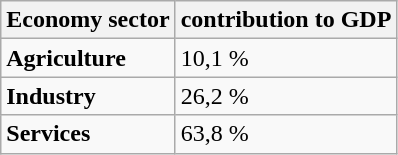<table class="wikitable">
<tr>
<th>Economy sector</th>
<th>contribution to GDP</th>
</tr>
<tr>
<td><strong>Agriculture</strong></td>
<td>10,1 %</td>
</tr>
<tr>
<td><strong>Industry</strong></td>
<td>26,2 %</td>
</tr>
<tr>
<td><strong>Services</strong></td>
<td>63,8 %</td>
</tr>
</table>
